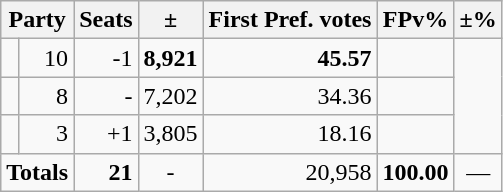<table class=wikitable>
<tr>
<th colspan=2 align=center>Party</th>
<th valign=top>Seats</th>
<th valign=top>±</th>
<th valign=top>First Pref. votes</th>
<th valign=top>FPv%</th>
<th valign=top>±%</th>
</tr>
<tr>
<td></td>
<td align=right>10</td>
<td align=right>-1</td>
<td align=right><strong>8,921</strong></td>
<td align=right><strong>45.57</strong></td>
<td align=right></td>
</tr>
<tr>
<td></td>
<td align=right>8</td>
<td align=right>-</td>
<td align=right>7,202</td>
<td align=right>34.36</td>
<td align=right></td>
</tr>
<tr>
<td></td>
<td align=right>3</td>
<td align=right>+1</td>
<td align=right>3,805</td>
<td align=right>18.16</td>
<td align=right></td>
</tr>
<tr>
<td colspan=2 align=center><strong>Totals</strong></td>
<td align=right><strong>21</strong></td>
<td align=center>-</td>
<td align=right>20,958</td>
<td align=center><strong>100.00</strong></td>
<td align=center>—</td>
</tr>
</table>
